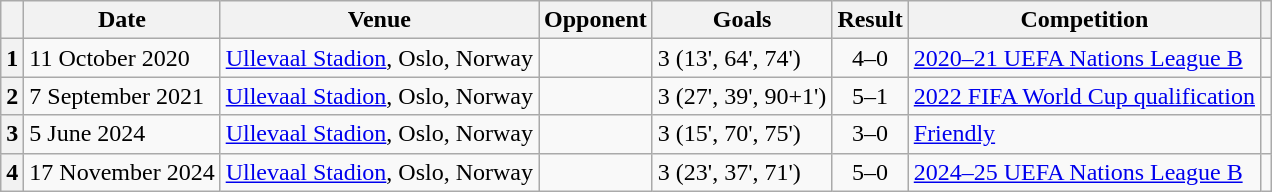<table class="wikitable plainrowheaders sortable">
<tr>
<th scope="col"></th>
<th scope="col">Date</th>
<th scope="col">Venue</th>
<th scope="col">Opponent</th>
<th scope="col">Goals</th>
<th scope="col">Result</th>
<th scope="col">Competition</th>
<th scope="col" class="unsortable"></th>
</tr>
<tr>
<th scope="row" style="text-align: center;">1</th>
<td>11 October 2020</td>
<td><a href='#'>Ullevaal Stadion</a>, Oslo, Norway</td>
<td></td>
<td>3 (13', 64', 74')</td>
<td style="text-align: center;">4–0</td>
<td><a href='#'>2020–21 UEFA Nations League B</a></td>
<td style="text-align: center;"></td>
</tr>
<tr>
<th scope="row" style="text-align: center;">2</th>
<td>7 September 2021</td>
<td><a href='#'>Ullevaal Stadion</a>, Oslo, Norway</td>
<td></td>
<td>3 (27', 39', 90+1')</td>
<td style="text-align: center;">5–1</td>
<td><a href='#'>2022 FIFA World Cup qualification</a></td>
<td style="text-align: center;"></td>
</tr>
<tr>
<th scope="row" style="text-align: center;">3</th>
<td>5 June 2024</td>
<td><a href='#'>Ullevaal Stadion</a>, Oslo, Norway</td>
<td></td>
<td>3 (15', 70', 75')</td>
<td style="text-align: center;">3–0</td>
<td><a href='#'>Friendly</a></td>
<td style="text-align: center;"></td>
</tr>
<tr>
<th scope="row" style="text-align: center;">4</th>
<td>17 November 2024</td>
<td><a href='#'>Ullevaal Stadion</a>, Oslo, Norway</td>
<td></td>
<td>3 (23', 37', 71')</td>
<td style="text-align: center;">5–0</td>
<td><a href='#'>2024–25 UEFA Nations League B</a></td>
<td style="text-align: center;"></td>
</tr>
</table>
